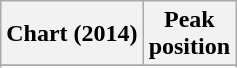<table class="wikitable sortable">
<tr>
<th>Chart (2014)</th>
<th>Peak<br>position</th>
</tr>
<tr>
</tr>
<tr>
</tr>
<tr>
</tr>
<tr>
</tr>
</table>
